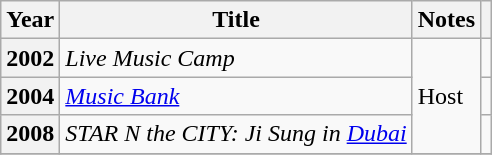<table class="wikitable plainrowheaders">
<tr>
<th>Year</th>
<th>Title</th>
<th>Notes</th>
<th scope="col" class="unsortable"></th>
</tr>
<tr>
<th scope="row">2002</th>
<td><em>Live Music Camp</em></td>
<td rowspan="3">Host</td>
<td></td>
</tr>
<tr>
<th scope="row">2004</th>
<td><em><a href='#'>Music Bank</a></em></td>
<td></td>
</tr>
<tr>
<th scope="row">2008</th>
<td><em>STAR N the CITY: Ji Sung in <a href='#'>Dubai</a></em></td>
<td></td>
</tr>
<tr>
</tr>
</table>
